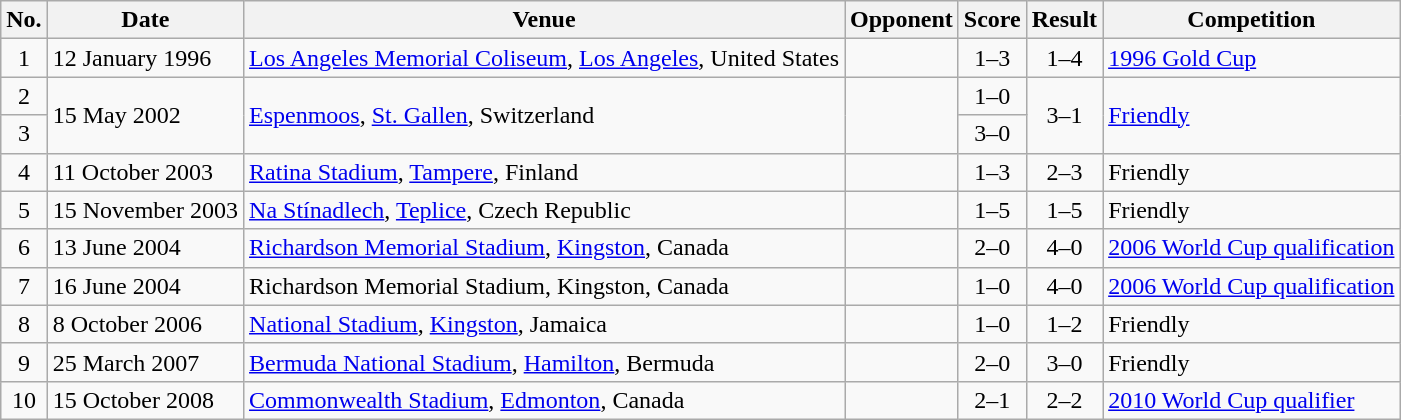<table class="wikitable sortable">
<tr>
<th scope="col">No.</th>
<th scope="col">Date</th>
<th scope="col">Venue</th>
<th scope="col">Opponent</th>
<th scope="col">Score</th>
<th scope="col">Result</th>
<th scope="col">Competition</th>
</tr>
<tr>
<td style="text-align:center">1</td>
<td>12 January 1996</td>
<td><a href='#'>Los Angeles Memorial Coliseum</a>, <a href='#'>Los Angeles</a>, United States</td>
<td></td>
<td style="text-align:center">1–3</td>
<td style="text-align:center">1–4</td>
<td><a href='#'>1996 Gold Cup</a></td>
</tr>
<tr>
<td style="text-align:center">2</td>
<td rowspan="2">15 May 2002</td>
<td rowspan="2"><a href='#'>Espenmoos</a>, <a href='#'>St. Gallen</a>, Switzerland</td>
<td rowspan="2"></td>
<td style="text-align:center">1–0</td>
<td rowspan="2" style="text-align:center">3–1</td>
<td rowspan="2"><a href='#'>Friendly</a></td>
</tr>
<tr>
<td style="text-align:center">3</td>
<td style="text-align:center">3–0</td>
</tr>
<tr>
<td style="text-align:center">4</td>
<td>11 October 2003</td>
<td><a href='#'>Ratina Stadium</a>, <a href='#'>Tampere</a>, Finland</td>
<td></td>
<td style="text-align:center">1–3</td>
<td style="text-align:center">2–3</td>
<td>Friendly</td>
</tr>
<tr>
<td style="text-align:center">5</td>
<td>15 November 2003</td>
<td><a href='#'>Na Stínadlech</a>, <a href='#'>Teplice</a>, Czech Republic</td>
<td></td>
<td style="text-align:center">1–5</td>
<td style="text-align:center">1–5</td>
<td>Friendly</td>
</tr>
<tr>
<td style="text-align:center">6</td>
<td>13 June 2004</td>
<td><a href='#'>Richardson Memorial Stadium</a>, <a href='#'>Kingston</a>, Canada</td>
<td></td>
<td style="text-align:center">2–0</td>
<td style="text-align:center">4–0</td>
<td><a href='#'>2006 World Cup qualification</a></td>
</tr>
<tr>
<td style="text-align:center">7</td>
<td>16 June 2004</td>
<td>Richardson Memorial Stadium, Kingston, Canada</td>
<td></td>
<td style="text-align:center">1–0</td>
<td style="text-align:center">4–0</td>
<td><a href='#'>2006 World Cup qualification</a></td>
</tr>
<tr>
<td style="text-align:center">8</td>
<td>8 October 2006</td>
<td><a href='#'>National Stadium</a>, <a href='#'>Kingston</a>, Jamaica</td>
<td></td>
<td style="text-align:center">1–0</td>
<td style="text-align:center">1–2</td>
<td>Friendly</td>
</tr>
<tr>
<td style="text-align:center">9</td>
<td>25 March 2007</td>
<td><a href='#'>Bermuda National Stadium</a>, <a href='#'>Hamilton</a>, Bermuda</td>
<td></td>
<td style="text-align:center">2–0</td>
<td style="text-align:center">3–0</td>
<td>Friendly</td>
</tr>
<tr>
<td style="text-align:center">10</td>
<td>15 October 2008</td>
<td><a href='#'>Commonwealth Stadium</a>, <a href='#'>Edmonton</a>, Canada</td>
<td></td>
<td style="text-align:center">2–1</td>
<td style="text-align:center">2–2</td>
<td><a href='#'>2010 World Cup qualifier</a></td>
</tr>
</table>
